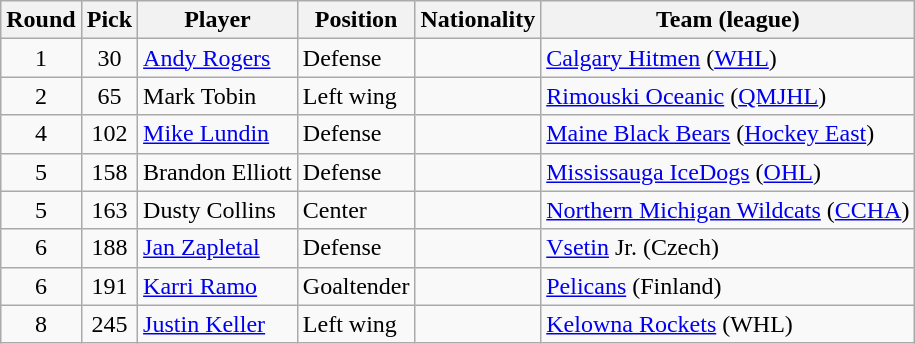<table class="wikitable" style="text-align:left">
<tr>
<th>Round</th>
<th>Pick</th>
<th>Player</th>
<th>Position</th>
<th>Nationality</th>
<th>Team (league)</th>
</tr>
<tr>
<td style="text-align:center">1</td>
<td style="text-align:center">30</td>
<td><a href='#'>Andy Rogers</a></td>
<td>Defense</td>
<td></td>
<td><a href='#'>Calgary Hitmen</a> (<a href='#'>WHL</a>)</td>
</tr>
<tr>
<td style="text-align:center">2</td>
<td style="text-align:center">65</td>
<td>Mark Tobin</td>
<td>Left wing</td>
<td></td>
<td><a href='#'>Rimouski Oceanic</a> (<a href='#'>QMJHL</a>)</td>
</tr>
<tr>
<td style="text-align:center">4</td>
<td style="text-align:center">102</td>
<td><a href='#'>Mike Lundin</a></td>
<td>Defense</td>
<td></td>
<td><a href='#'>Maine Black Bears</a> (<a href='#'>Hockey East</a>)</td>
</tr>
<tr>
<td style="text-align:center">5</td>
<td style="text-align:center">158</td>
<td>Brandon Elliott</td>
<td>Defense</td>
<td></td>
<td><a href='#'>Mississauga IceDogs</a> (<a href='#'>OHL</a>)</td>
</tr>
<tr>
<td style="text-align:center">5</td>
<td style="text-align:center">163</td>
<td>Dusty Collins</td>
<td>Center</td>
<td></td>
<td><a href='#'>Northern Michigan Wildcats</a> (<a href='#'>CCHA</a>)</td>
</tr>
<tr>
<td style="text-align:center">6</td>
<td style="text-align:center">188</td>
<td><a href='#'>Jan Zapletal</a></td>
<td>Defense</td>
<td></td>
<td><a href='#'>Vsetin</a> Jr. (Czech)</td>
</tr>
<tr>
<td style="text-align:center">6</td>
<td style="text-align:center">191</td>
<td><a href='#'>Karri Ramo</a></td>
<td>Goaltender</td>
<td></td>
<td><a href='#'>Pelicans</a> (Finland)</td>
</tr>
<tr>
<td style="text-align:center">8</td>
<td style="text-align:center">245</td>
<td><a href='#'>Justin Keller</a></td>
<td>Left wing</td>
<td></td>
<td><a href='#'>Kelowna Rockets</a> (WHL)</td>
</tr>
</table>
